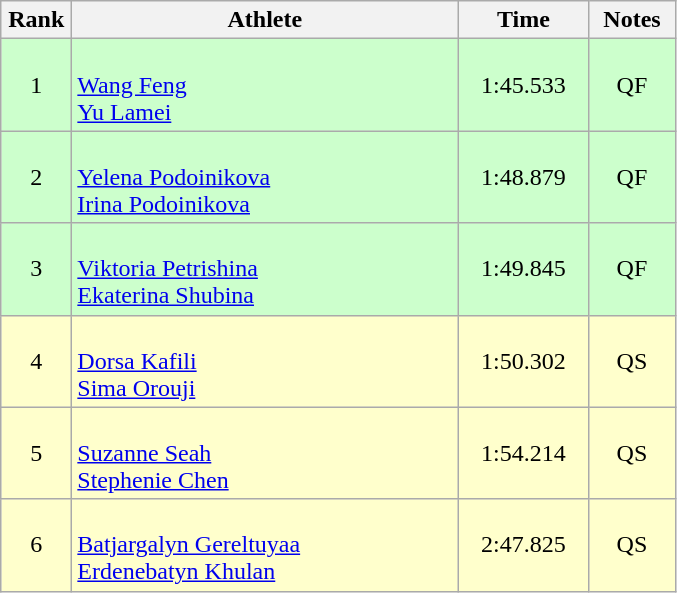<table class=wikitable style="text-align:center">
<tr>
<th width=40>Rank</th>
<th width=250>Athlete</th>
<th width=80>Time</th>
<th width=50>Notes</th>
</tr>
<tr bgcolor="ccffcc">
<td>1</td>
<td align=left><br><a href='#'>Wang Feng</a><br><a href='#'>Yu Lamei</a></td>
<td>1:45.533</td>
<td>QF</td>
</tr>
<tr bgcolor="ccffcc">
<td>2</td>
<td align=left><br><a href='#'>Yelena Podoinikova</a><br><a href='#'>Irina Podoinikova</a></td>
<td>1:48.879</td>
<td>QF</td>
</tr>
<tr bgcolor="ccffcc">
<td>3</td>
<td align=left><br><a href='#'>Viktoria Petrishina</a><br><a href='#'>Ekaterina Shubina</a></td>
<td>1:49.845</td>
<td>QF</td>
</tr>
<tr bgcolor="#ffffcc">
<td>4</td>
<td align=left><br><a href='#'>Dorsa Kafili</a><br><a href='#'>Sima Orouji</a></td>
<td>1:50.302</td>
<td>QS</td>
</tr>
<tr bgcolor="#ffffcc">
<td>5</td>
<td align=left><br><a href='#'>Suzanne Seah</a><br><a href='#'>Stephenie Chen</a></td>
<td>1:54.214</td>
<td>QS</td>
</tr>
<tr bgcolor="#ffffcc">
<td>6</td>
<td align=left><br><a href='#'>Batjargalyn Gereltuyaa</a><br><a href='#'>Erdenebatyn Khulan</a></td>
<td>2:47.825</td>
<td>QS</td>
</tr>
</table>
